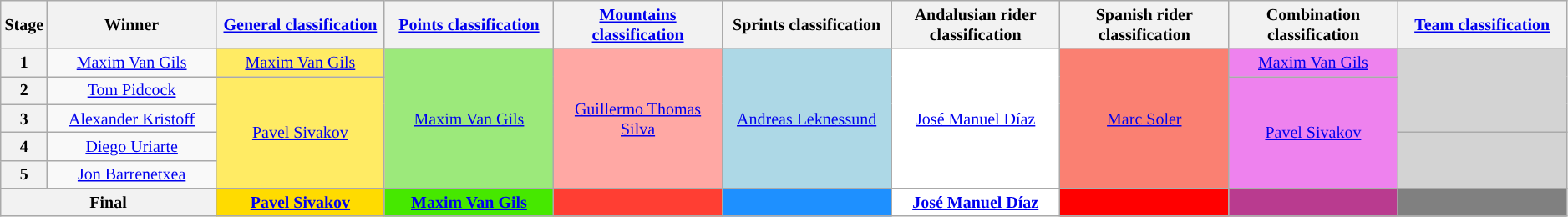<table class="wikitable" style="text-align: center; font-size:smaller;">
<tr style="background:#efefef;">
<th width="1%">Stage</th>
<th width="11%">Winner</th>
<th width="11%"><a href='#'>General classification</a><br></th>
<th width="11%"><a href='#'>Points classification</a><br></th>
<th width="11%"><a href='#'>Mountains classification</a><br></th>
<th width="11%">Sprints classification<br></th>
<th width="11%">Andalusian rider classification<br></th>
<th width="11%">Spanish rider classification<br></th>
<th width="11%">Combination classification</th>
<th width="11%"><a href='#'>Team classification</a></th>
</tr>
<tr>
<th>1</th>
<td><a href='#'>Maxim Van Gils</a></td>
<td style="background:#FFEB64;"><a href='#'>Maxim Van Gils</a></td>
<td style="background:#9CE97B;" rowspan="5"><a href='#'>Maxim Van Gils</a></td>
<td style="background:#FFA8A4;" rowspan="5"><a href='#'>Guillermo Thomas Silva</a></td>
<td style="background:lightblue;" rowspan="5"><a href='#'>Andreas Leknessund</a></td>
<td style="background:white;" rowspan="5"><a href='#'>José Manuel Díaz</a></td>
<td style="background:salmon;" rowspan="5"><a href='#'>Marc Soler</a></td>
<td style="background:violet;"><a href='#'>Maxim Van Gils</a></td>
<td style="background:lightgrey;" rowspan="3"></td>
</tr>
<tr>
<th>2</th>
<td><a href='#'>Tom Pidcock</a></td>
<td style="background:#FFEB64;" rowspan="4"><a href='#'>Pavel Sivakov</a></td>
<td style="background:violet;" rowspan="4"><a href='#'>Pavel Sivakov</a></td>
</tr>
<tr>
<th>3</th>
<td><a href='#'>Alexander Kristoff</a></td>
</tr>
<tr>
<th>4</th>
<td><a href='#'>Diego Uriarte</a></td>
<td style="background:lightgrey;" rowspan="2"></td>
</tr>
<tr>
<th>5</th>
<td><a href='#'>Jon Barrenetxea</a></td>
</tr>
<tr>
<th colspan="2">Final</th>
<th style="background:#FFDB00;"><a href='#'>Pavel Sivakov</a></th>
<th style="background:#46E800;"><a href='#'>Maxim Van Gils</a></th>
<th style="background:#FF3E33;"></th>
<th style="background:dodgerblue;"></th>
<th style="background:white;"><a href='#'>José Manuel Díaz</a></th>
<th style="background:red;"></th>
<th style="background:#B93B8F;"></th>
<th style="background:grey;"></th>
</tr>
</table>
